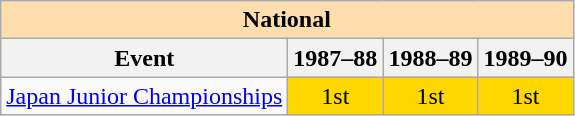<table class="wikitable" style="text-align:center">
<tr>
<th style="background-color: #ffdead; " colspan=4 align=center>National</th>
</tr>
<tr>
<th>Event</th>
<th>1987–88</th>
<th>1988–89</th>
<th>1989–90</th>
</tr>
<tr>
<td align=left><a href='#'>Japan Junior Championships</a></td>
<td bgcolor=gold>1st</td>
<td bgcolor=gold>1st</td>
<td bgcolor=gold>1st</td>
</tr>
</table>
